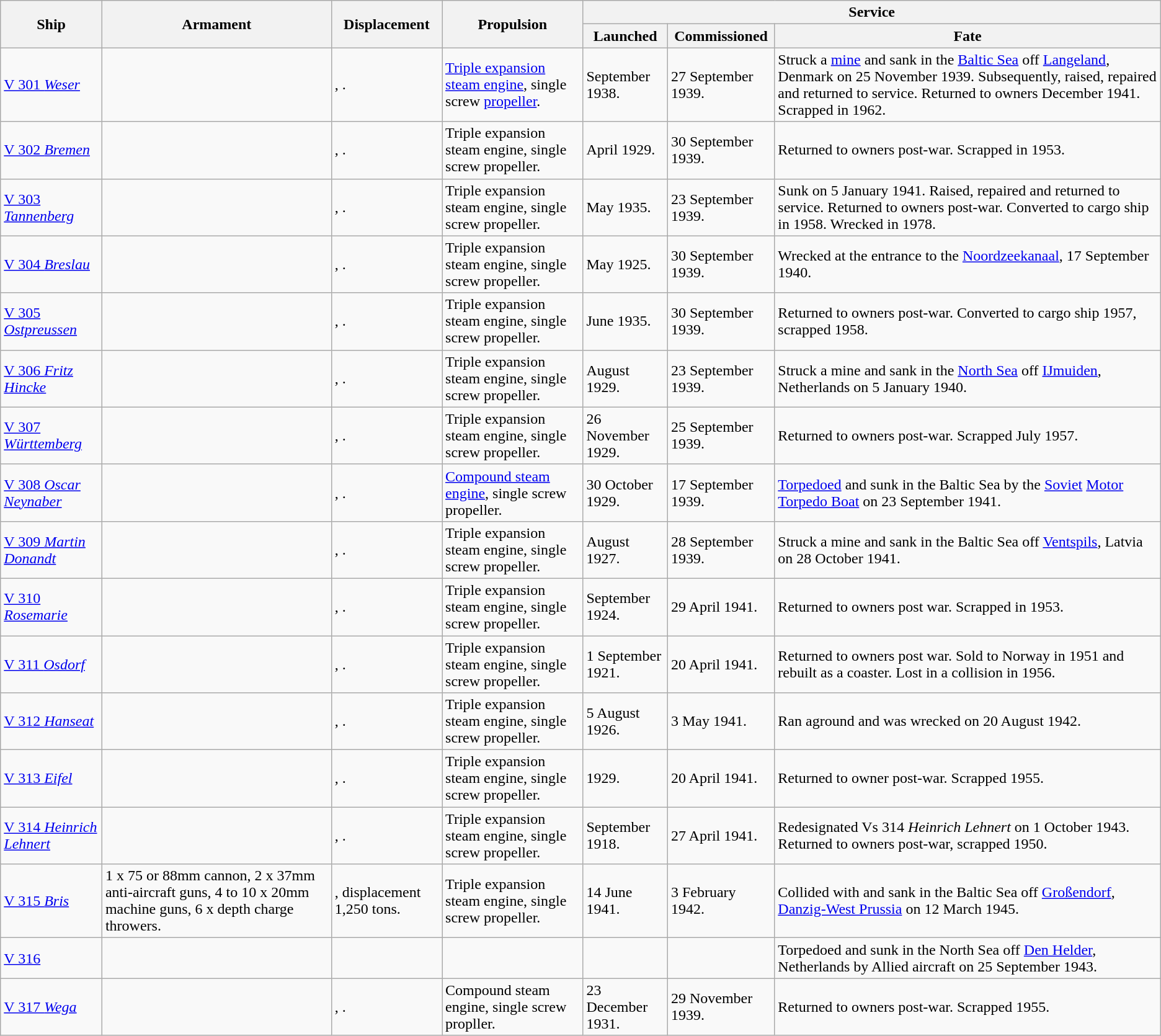<table class="wikitable">
<tr>
<th rowspan="2">Ship</th>
<th rowspan="2">Armament</th>
<th rowspan="2">Displacement</th>
<th rowspan="2">Propulsion</th>
<th colspan="3">Service</th>
</tr>
<tr>
<th>Launched</th>
<th>Commissioned</th>
<th>Fate</th>
</tr>
<tr>
<td><a href='#'>V 301 <em>Weser</em></a></td>
<td></td>
<td>, .</td>
<td><a href='#'>Triple expansion steam engine</a>, single screw <a href='#'>propeller</a>.</td>
<td>September 1938.</td>
<td>27 September 1939.</td>
<td>Struck a <a href='#'>mine</a> and sank in the <a href='#'>Baltic Sea</a> off <a href='#'>Langeland</a>, Denmark on 25 November 1939. Subsequently, raised, repaired and returned to service. Returned to owners December 1941. Scrapped in 1962.</td>
</tr>
<tr>
<td><a href='#'>V 302 <em>Bremen</em></a></td>
<td></td>
<td>, .</td>
<td>Triple expansion steam engine, single screw propeller.</td>
<td>April 1929.</td>
<td>30 September 1939.</td>
<td>Returned to owners post-war. Scrapped in 1953.</td>
</tr>
<tr>
<td><a href='#'>V 303 <em>Tannenberg</em></a></td>
<td></td>
<td>, .</td>
<td>Triple expansion steam engine, single screw propeller.</td>
<td>May 1935.</td>
<td>23 September 1939.</td>
<td>Sunk on 5 January 1941. Raised, repaired and returned to service. Returned to owners post-war. Converted to cargo ship in 1958. Wrecked in 1978.</td>
</tr>
<tr>
<td><a href='#'>V 304 <em>Breslau</em></a></td>
<td></td>
<td>, .</td>
<td>Triple expansion steam engine, single screw propeller.</td>
<td>May 1925.</td>
<td>30 September 1939.</td>
<td>Wrecked at the entrance to the <a href='#'>Noordzeekanaal</a>, 17 September 1940.</td>
</tr>
<tr>
<td><a href='#'>V 305 <em>Ostpreussen</em></a></td>
<td></td>
<td>, .</td>
<td>Triple expansion steam engine, single screw propeller.</td>
<td>June 1935.</td>
<td>30 September 1939.</td>
<td>Returned to owners post-war. Converted to cargo ship 1957, scrapped 1958.</td>
</tr>
<tr>
<td><a href='#'>V 306 <em>Fritz Hincke</em></a></td>
<td></td>
<td>, .</td>
<td>Triple expansion steam engine, single screw propeller.</td>
<td>August 1929.</td>
<td>23 September 1939.</td>
<td>Struck a mine and sank in the <a href='#'>North Sea</a> off <a href='#'>IJmuiden</a>, Netherlands on 5 January 1940.</td>
</tr>
<tr>
<td><a href='#'>V 307 <em>Württemberg</em></a></td>
<td></td>
<td>, .</td>
<td>Triple expansion steam engine, single screw propeller.</td>
<td>26 November 1929.</td>
<td>25 September 1939.</td>
<td>Returned to owners post-war. Scrapped July 1957.</td>
</tr>
<tr>
<td><a href='#'>V 308 <em>Oscar Neynaber</em></a></td>
<td></td>
<td>, .</td>
<td><a href='#'>Compound steam engine</a>, single screw propeller.</td>
<td>30 October 1929.</td>
<td>17 September 1939.</td>
<td><a href='#'>Torpedoed</a> and sunk in the Baltic Sea by the <a href='#'>Soviet</a> <a href='#'>Motor Torpedo Boat</a>  on 23 September 1941.</td>
</tr>
<tr>
<td><a href='#'>V 309 <em>Martin Donandt</em></a></td>
<td></td>
<td>, .</td>
<td>Triple expansion steam engine, single screw propeller.</td>
<td>August 1927.</td>
<td>28 September 1939.</td>
<td>Struck a mine and sank in the Baltic Sea off <a href='#'>Ventspils</a>, Latvia on 28 October 1941.</td>
</tr>
<tr>
<td><a href='#'>V 310 <em>Rosemarie</em></a></td>
<td></td>
<td>, .</td>
<td>Triple expansion steam engine, single screw propeller.</td>
<td>September 1924.</td>
<td>29 April 1941.</td>
<td>Returned to owners post war. Scrapped in 1953.</td>
</tr>
<tr>
<td><a href='#'>V 311 <em>Osdorf</em></a></td>
<td></td>
<td>, .</td>
<td>Triple expansion steam engine, single screw propeller.</td>
<td>1 September 1921.</td>
<td>20 April 1941.</td>
<td>Returned to owners post war. Sold to Norway in 1951 and rebuilt as a coaster. Lost in a collision in 1956.</td>
</tr>
<tr>
<td><a href='#'>V 312 <em>Hanseat</em></a></td>
<td></td>
<td>, .</td>
<td>Triple expansion steam engine, single screw propeller.</td>
<td>5 August 1926.</td>
<td>3 May 1941.</td>
<td>Ran aground and was wrecked on 20 August 1942.</td>
</tr>
<tr>
<td><a href='#'>V 313 <em>Eifel</em></a></td>
<td></td>
<td>, .</td>
<td>Triple expansion steam engine, single screw propeller.</td>
<td>1929.</td>
<td>20 April 1941.</td>
<td>Returned to owner post-war. Scrapped 1955.</td>
</tr>
<tr>
<td><a href='#'>V 314 <em>Heinrich Lehnert</em></a></td>
<td></td>
<td>, .</td>
<td>Triple expansion steam engine, single screw propeller.</td>
<td>September 1918.</td>
<td>27 April 1941.</td>
<td>Redesignated Vs 314 <em>Heinrich Lehnert</em> on 1 October 1943. Returned to owners post-war, scrapped 1950.</td>
</tr>
<tr>
<td><a href='#'>V 315 <em>Bris</em></a></td>
<td>1 x 75 or 88mm cannon, 2 x 37mm anti-aircraft guns, 4 to 10 x 20mm machine guns, 6 x depth charge throwers.</td>
<td>, displacement 1,250 tons.</td>
<td>Triple expansion steam engine, single screw propeller.</td>
<td>14 June 1941.</td>
<td>3 February 1942.</td>
<td>Collided with  and sank in the Baltic Sea off <a href='#'>Großendorf</a>, <a href='#'>Danzig-West Prussia</a> on 12 March 1945.</td>
</tr>
<tr>
<td><a href='#'>V 316</a></td>
<td></td>
<td></td>
<td></td>
<td></td>
<td></td>
<td>Torpedoed and sunk in the North Sea off <a href='#'>Den Helder</a>, Netherlands by Allied aircraft on 25 September 1943.</td>
</tr>
<tr>
<td><a href='#'>V 317 <em>Wega</em></a></td>
<td></td>
<td>, .</td>
<td>Compound steam engine, single screw propller.</td>
<td>23 December 1931.</td>
<td>29 November 1939.</td>
<td>Returned to owners post-war. Scrapped 1955.</td>
</tr>
</table>
